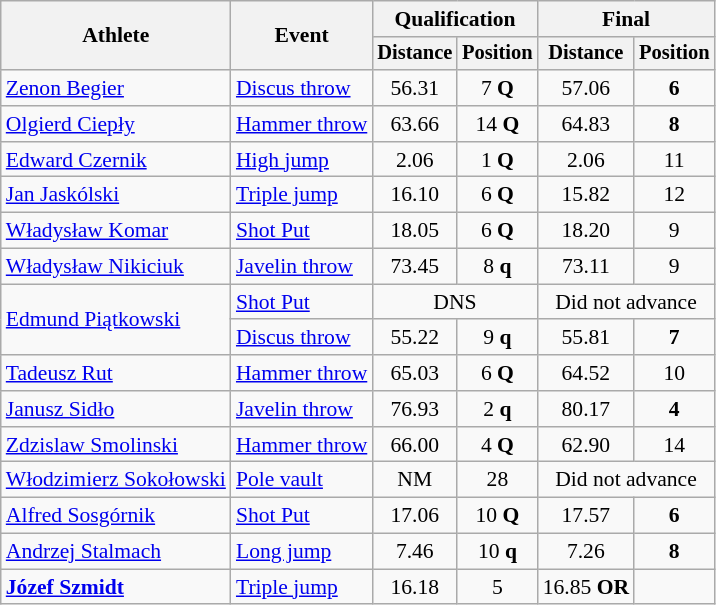<table class=wikitable style="font-size:90%">
<tr>
<th rowspan="2">Athlete</th>
<th rowspan="2">Event</th>
<th colspan="2">Qualification</th>
<th colspan="2">Final</th>
</tr>
<tr style="font-size:95%">
<th>Distance</th>
<th>Position</th>
<th>Distance</th>
<th>Position</th>
</tr>
<tr align=center>
<td align=left><a href='#'>Zenon Begier</a></td>
<td align=left><a href='#'>Discus throw</a></td>
<td>56.31</td>
<td>7 <strong>Q</strong></td>
<td>57.06</td>
<td><strong>6</strong></td>
</tr>
<tr align=center>
<td align=left><a href='#'>Olgierd Ciepły</a></td>
<td align=left><a href='#'>Hammer throw</a></td>
<td>63.66</td>
<td>14 <strong>Q</strong></td>
<td>64.83</td>
<td><strong>8</strong></td>
</tr>
<tr align=center>
<td align=left><a href='#'>Edward Czernik</a></td>
<td align=left><a href='#'>High jump</a></td>
<td>2.06</td>
<td>1 <strong>Q</strong></td>
<td>2.06</td>
<td>11</td>
</tr>
<tr align=center>
<td align=left><a href='#'>Jan Jaskólski</a></td>
<td align=left><a href='#'>Triple jump</a></td>
<td>16.10</td>
<td>6 <strong>Q</strong></td>
<td>15.82</td>
<td>12</td>
</tr>
<tr align=center>
<td align=left><a href='#'>Władysław Komar</a></td>
<td align=left><a href='#'>Shot Put</a></td>
<td>18.05</td>
<td>6 <strong>Q</strong></td>
<td>18.20</td>
<td>9</td>
</tr>
<tr align=center>
<td align=left><a href='#'>Władysław Nikiciuk</a></td>
<td align=left><a href='#'>Javelin throw</a></td>
<td>73.45</td>
<td>8 <strong>q</strong></td>
<td>73.11</td>
<td>9</td>
</tr>
<tr align=center>
<td align=left rowspan=2><a href='#'>Edmund Piątkowski</a></td>
<td align=left><a href='#'>Shot Put</a></td>
<td colspan=2>DNS</td>
<td colspan=2>Did not advance</td>
</tr>
<tr align=center>
<td align=left><a href='#'>Discus throw</a></td>
<td>55.22</td>
<td>9 <strong>q</strong></td>
<td>55.81</td>
<td><strong>7</strong></td>
</tr>
<tr align=center>
<td align=left><a href='#'>Tadeusz Rut</a></td>
<td align=left><a href='#'>Hammer throw</a></td>
<td>65.03</td>
<td>6 <strong>Q</strong></td>
<td>64.52</td>
<td>10</td>
</tr>
<tr align=center>
<td align=left><a href='#'>Janusz Sidło</a></td>
<td align=left><a href='#'>Javelin throw</a></td>
<td>76.93</td>
<td>2 <strong>q</strong></td>
<td>80.17</td>
<td><strong>4</strong></td>
</tr>
<tr align=center>
<td align=left><a href='#'>Zdzislaw Smolinski</a></td>
<td align=left><a href='#'>Hammer throw</a></td>
<td>66.00</td>
<td>4 <strong>Q</strong></td>
<td>62.90</td>
<td>14</td>
</tr>
<tr align=center>
<td align=left><a href='#'>Włodzimierz Sokołowski</a></td>
<td align=left><a href='#'>Pole vault</a></td>
<td>NM</td>
<td>28</td>
<td colspan=2>Did not advance</td>
</tr>
<tr align=center>
<td align=left><a href='#'>Alfred Sosgórnik</a></td>
<td align=left><a href='#'>Shot Put</a></td>
<td>17.06</td>
<td>10 <strong>Q</strong></td>
<td>17.57</td>
<td><strong>6</strong></td>
</tr>
<tr align=center>
<td align=left><a href='#'>Andrzej Stalmach</a></td>
<td align=left><a href='#'>Long jump</a></td>
<td>7.46</td>
<td>10 <strong>q</strong></td>
<td>7.26</td>
<td><strong>8</strong></td>
</tr>
<tr align=center>
<td align=left><strong><a href='#'>Józef Szmidt</a></strong></td>
<td align=left><a href='#'>Triple jump</a></td>
<td>16.18</td>
<td>5</td>
<td>16.85  <strong>OR</strong></td>
<td></td>
</tr>
</table>
